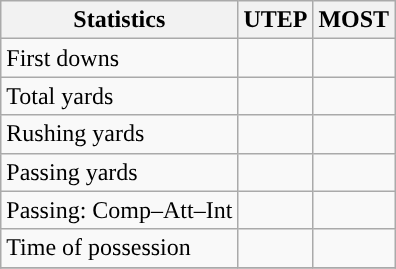<table class="wikitable" style="float: left;">
<tr>
<th>Statistics</th>
<th>UTEP</th>
<th>MOST</th>
</tr>
<tr>
<td>First downs</td>
<td></td>
<td></td>
</tr>
<tr>
<td>Total yards</td>
<td></td>
<td></td>
</tr>
<tr>
<td>Rushing yards</td>
<td></td>
<td></td>
</tr>
<tr>
<td>Passing yards</td>
<td></td>
<td></td>
</tr>
<tr>
<td>Passing: Comp–Att–Int</td>
<td></td>
<td></td>
</tr>
<tr>
<td>Time of possession</td>
<td></td>
<td></td>
</tr>
<tr>
</tr>
</table>
